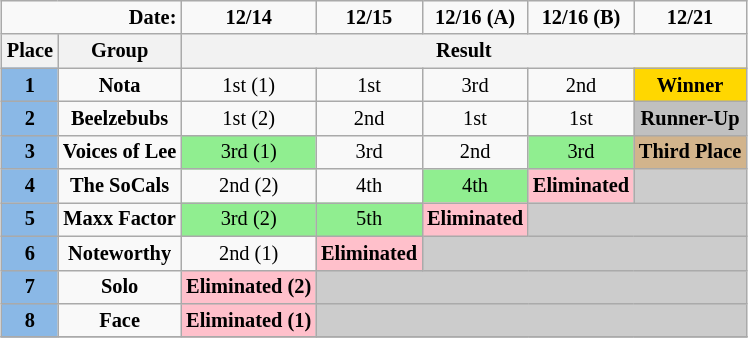<table class="wikitable" style="margin:1em auto; text-align:center; font-size:85%">
<tr>
<td colspan="2" align="right"><strong>Date:</strong></td>
<td align="center"><strong>12/14</strong></td>
<td align="center"><strong>12/15</strong></td>
<td align="center"><strong>12/16 (A)</strong></td>
<td align="center"><strong>12/16 (B)</strong></td>
<td align="center"><strong>12/21</strong></td>
</tr>
<tr>
<th>Place</th>
<th>Group</th>
<th colspan="6" align="center">Result</th>
</tr>
<tr>
<td bgcolor="8AB8E6" align="center"><strong>1</strong></td>
<td><strong>Nota</strong></td>
<td>1st (1)</td>
<td>1st</td>
<td>3rd</td>
<td>2nd</td>
<td bgcolor="gold"><strong>Winner</strong></td>
</tr>
<tr>
<td bgcolor="8AB8E6" align="center"><strong>2</strong></td>
<td><strong>Beelzebubs</strong></td>
<td>1st (2)</td>
<td>2nd</td>
<td>1st</td>
<td>1st</td>
<td bgcolor="silver"><strong>Runner-Up</strong></td>
</tr>
<tr>
<td bgcolor="8AB8E6" align="center"><strong>3</strong></td>
<td><strong>Voices of Lee</strong></td>
<td bgcolor="lightgreen">3rd (1)</td>
<td>3rd</td>
<td>2nd</td>
<td bgcolor="lightgreen">3rd</td>
<td bgcolor="tan"><strong>Third Place</strong></td>
</tr>
<tr>
<td bgcolor="8AB8E6" align="center"><strong>4</strong></td>
<td><strong>The SoCals</strong></td>
<td>2nd (2)</td>
<td>4th</td>
<td bgcolor="lightgreen">4th</td>
<td bgcolor="pink"><strong>Eliminated</strong></td>
<td bgcolor="CCCCCC" colspan="1"></td>
</tr>
<tr>
<td bgcolor="8AB8E6" align="center"><strong>5</strong></td>
<td><strong>Maxx Factor</strong></td>
<td bgcolor="lightgreen">3rd (2)</td>
<td bgcolor="lightgreen">5th</td>
<td bgcolor="pink"><strong>Eliminated</strong></td>
<td bgcolor="CCCCCC" colspan="2"></td>
</tr>
<tr>
<td bgcolor="8AB8E6" align="center"><strong>6</strong></td>
<td><strong>Noteworthy</strong></td>
<td>2nd (1)</td>
<td bgcolor="pink"><strong>Eliminated</strong></td>
<td bgcolor="CCCCCC" colspan="3"></td>
</tr>
<tr>
<td bgcolor="8AB8E6" align="center"><strong>7</strong></td>
<td><strong>Solo</strong></td>
<td bgcolor="pink"><strong>Eliminated (2)</strong></td>
<td bgcolor="CCCCCC" colspan="4"></td>
</tr>
<tr>
<td bgcolor="8AB8E6" align="center"><strong>8</strong></td>
<td><strong>Face</strong></td>
<td bgcolor="pink"><strong>Eliminated (1)</strong></td>
<td bgcolor="CCCCCC" colspan="4"></td>
</tr>
<tr>
</tr>
</table>
